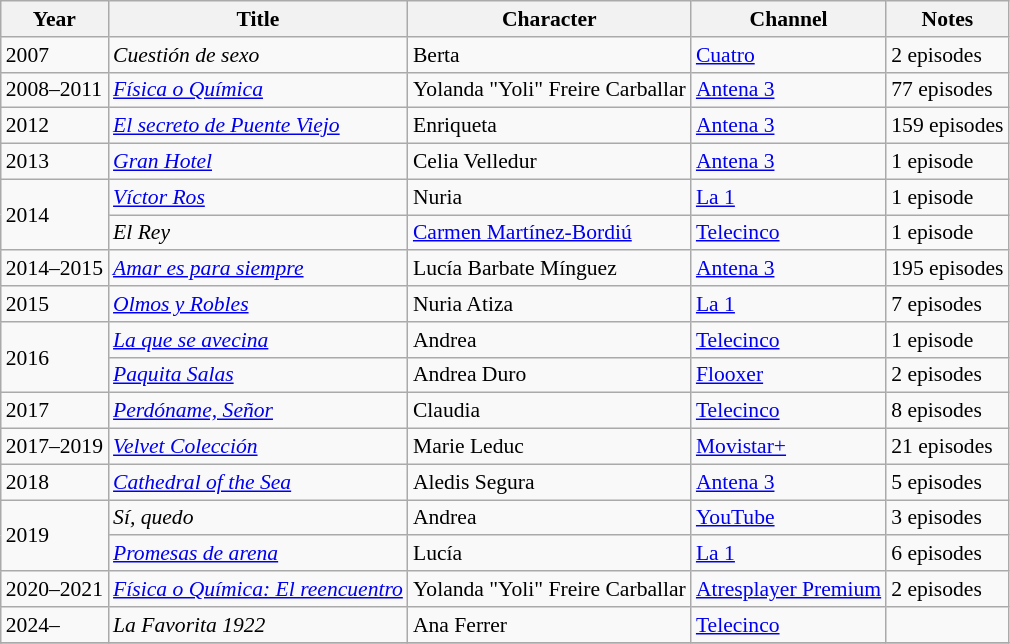<table class="wikitable" style="font-size: 90%;">
<tr>
<th>Year</th>
<th>Title</th>
<th>Character</th>
<th>Channel</th>
<th>Notes</th>
</tr>
<tr>
<td>2007</td>
<td><em>Cuestión de sexo</em></td>
<td>Berta</td>
<td><a href='#'>Cuatro</a></td>
<td>2 episodes</td>
</tr>
<tr>
<td>2008–2011</td>
<td><em><a href='#'>Física o Química</a></em></td>
<td>Yolanda "Yoli" Freire Carballar</td>
<td><a href='#'>Antena 3</a></td>
<td>77 episodes</td>
</tr>
<tr>
<td>2012</td>
<td><em><a href='#'>El secreto de Puente Viejo</a></em></td>
<td>Enriqueta</td>
<td><a href='#'>Antena 3</a></td>
<td>159 episodes</td>
</tr>
<tr>
<td>2013</td>
<td><em><a href='#'>Gran Hotel</a></em></td>
<td>Celia Velledur</td>
<td><a href='#'>Antena 3</a></td>
<td>1 episode</td>
</tr>
<tr>
<td rowspan="2">2014</td>
<td><em><a href='#'>Víctor Ros</a></em></td>
<td>Nuria</td>
<td><a href='#'>La 1</a></td>
<td>1 episode</td>
</tr>
<tr>
<td><em>El Rey</em></td>
<td><a href='#'>Carmen Martínez-Bordiú</a></td>
<td><a href='#'>Telecinco</a></td>
<td>1 episode</td>
</tr>
<tr>
<td>2014–2015</td>
<td><em><a href='#'>Amar es para siempre</a></em></td>
<td>Lucía Barbate Mínguez</td>
<td><a href='#'>Antena 3</a></td>
<td>195 episodes</td>
</tr>
<tr>
<td>2015</td>
<td><em><a href='#'>Olmos y Robles</a></em></td>
<td>Nuria Atiza</td>
<td><a href='#'>La 1</a></td>
<td>7 episodes</td>
</tr>
<tr>
<td rowspan="2">2016</td>
<td><em><a href='#'>La que se avecina</a></em></td>
<td>Andrea</td>
<td><a href='#'>Telecinco</a></td>
<td>1 episode</td>
</tr>
<tr>
<td><em><a href='#'>Paquita Salas</a></em></td>
<td>Andrea Duro</td>
<td><a href='#'>Flooxer</a></td>
<td>2 episodes</td>
</tr>
<tr>
<td>2017</td>
<td><em><a href='#'>Perdóname, Señor</a></em></td>
<td>Claudia</td>
<td><a href='#'>Telecinco</a></td>
<td>8 episodes</td>
</tr>
<tr>
<td>2017–2019</td>
<td><em><a href='#'>Velvet Colección</a></em></td>
<td>Marie Leduc</td>
<td><a href='#'>Movistar+</a></td>
<td>21 episodes</td>
</tr>
<tr>
<td>2018</td>
<td><em><a href='#'>Cathedral of the Sea</a></em></td>
<td>Aledis Segura</td>
<td><a href='#'>Antena 3</a></td>
<td>5 episodes</td>
</tr>
<tr>
<td rowspan="2">2019</td>
<td><em>Sí, quedo</em></td>
<td>Andrea</td>
<td><a href='#'>YouTube</a></td>
<td>3 episodes</td>
</tr>
<tr>
<td><em><a href='#'>Promesas de arena</a></em></td>
<td>Lucía</td>
<td><a href='#'>La 1</a></td>
<td>6 episodes</td>
</tr>
<tr>
<td>2020–2021</td>
<td><em><a href='#'>Física o Química: El reencuentro</a></em></td>
<td>Yolanda "Yoli" Freire Carballar</td>
<td><a href='#'>Atresplayer Premium</a></td>
<td>2 episodes</td>
</tr>
<tr>
<td>2024–</td>
<td><em>La Favorita 1922</em></td>
<td>Ana Ferrer</td>
<td><a href='#'>Telecinco</a></td>
<td></td>
</tr>
<tr>
</tr>
</table>
